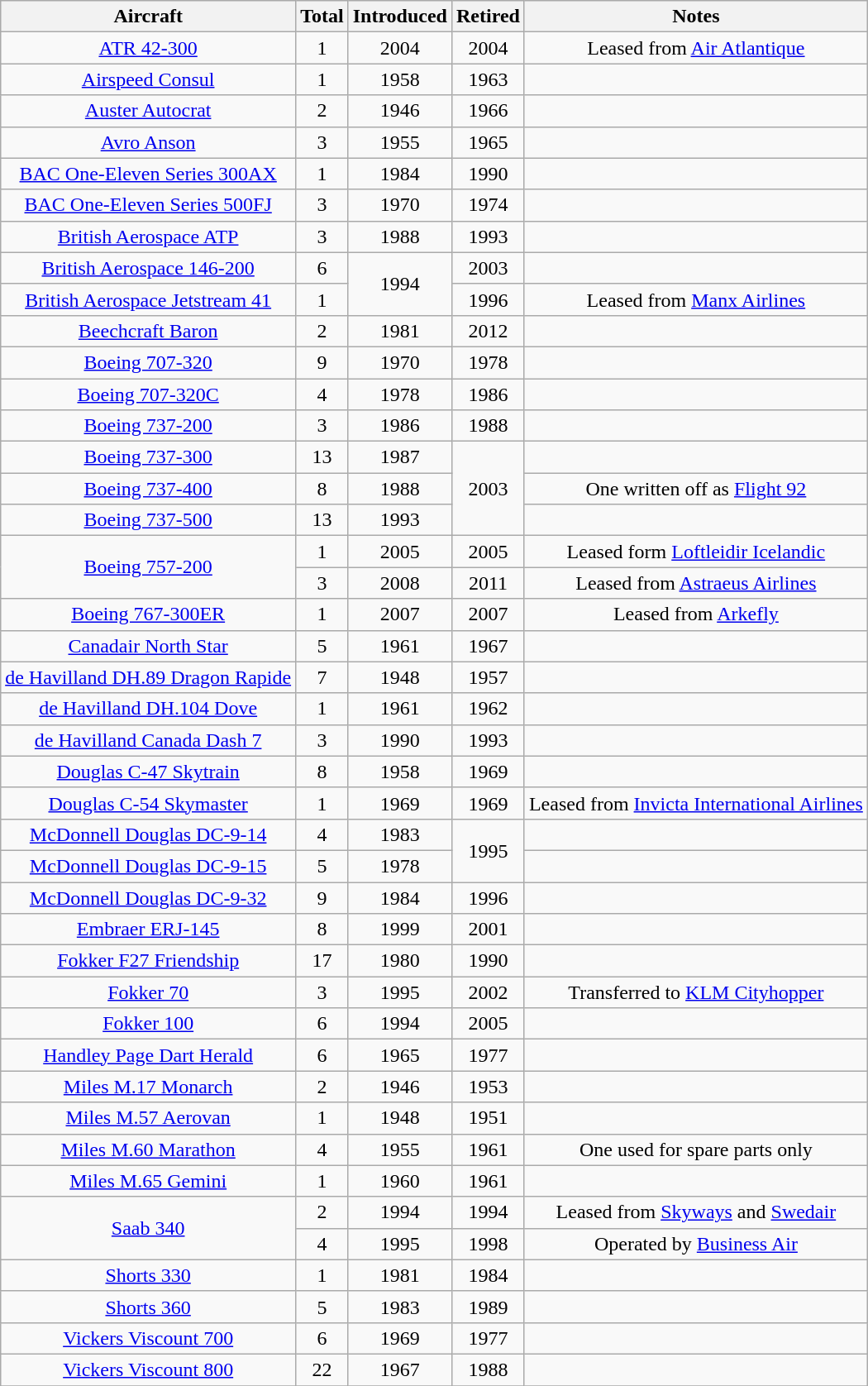<table class="wikitable" style="margin:0.5em auto; text-align:center">
<tr>
<th>Aircraft</th>
<th>Total</th>
<th>Introduced</th>
<th>Retired</th>
<th>Notes</th>
</tr>
<tr>
<td><a href='#'>ATR 42-300</a></td>
<td>1</td>
<td>2004</td>
<td>2004</td>
<td>Leased from <a href='#'>Air Atlantique</a></td>
</tr>
<tr>
<td><a href='#'>Airspeed Consul</a></td>
<td>1</td>
<td>1958</td>
<td>1963</td>
<td></td>
</tr>
<tr>
<td><a href='#'>Auster Autocrat</a></td>
<td>2</td>
<td>1946</td>
<td>1966</td>
<td></td>
</tr>
<tr>
<td><a href='#'>Avro Anson</a></td>
<td>3</td>
<td>1955</td>
<td>1965</td>
<td></td>
</tr>
<tr>
<td><a href='#'>BAC One-Eleven Series 300AX</a></td>
<td>1</td>
<td>1984</td>
<td>1990</td>
<td></td>
</tr>
<tr>
<td><a href='#'>BAC One-Eleven Series 500FJ</a></td>
<td>3</td>
<td>1970</td>
<td>1974</td>
<td></td>
</tr>
<tr>
<td><a href='#'>British Aerospace ATP</a></td>
<td>3</td>
<td>1988</td>
<td>1993</td>
<td></td>
</tr>
<tr>
<td><a href='#'>British Aerospace 146-200</a></td>
<td>6</td>
<td rowspan=2>1994</td>
<td>2003</td>
<td></td>
</tr>
<tr>
<td><a href='#'>British Aerospace Jetstream 41</a></td>
<td>1</td>
<td>1996</td>
<td>Leased from <a href='#'>Manx Airlines</a></td>
</tr>
<tr>
<td><a href='#'>Beechcraft Baron</a></td>
<td>2</td>
<td>1981</td>
<td>2012</td>
<td></td>
</tr>
<tr>
<td><a href='#'>Boeing 707-320</a></td>
<td>9</td>
<td>1970</td>
<td>1978</td>
<td></td>
</tr>
<tr>
<td><a href='#'>Boeing 707-320C</a></td>
<td>4</td>
<td>1978</td>
<td>1986</td>
<td></td>
</tr>
<tr>
<td><a href='#'>Boeing 737-200</a></td>
<td>3</td>
<td>1986</td>
<td>1988</td>
<td></td>
</tr>
<tr>
<td><a href='#'>Boeing 737-300</a></td>
<td>13</td>
<td>1987</td>
<td rowspan=3>2003</td>
<td></td>
</tr>
<tr>
<td><a href='#'>Boeing 737-400</a></td>
<td>8</td>
<td>1988</td>
<td>One written off as <a href='#'>Flight 92</a></td>
</tr>
<tr>
<td><a href='#'>Boeing 737-500</a></td>
<td>13</td>
<td>1993</td>
<td></td>
</tr>
<tr>
<td rowspan=2><a href='#'>Boeing 757-200</a></td>
<td>1</td>
<td>2005</td>
<td>2005</td>
<td>Leased form <a href='#'>Loftleidir Icelandic</a></td>
</tr>
<tr>
<td>3</td>
<td>2008</td>
<td>2011</td>
<td>Leased from <a href='#'>Astraeus Airlines</a></td>
</tr>
<tr>
<td><a href='#'>Boeing 767-300ER</a></td>
<td>1</td>
<td>2007</td>
<td>2007</td>
<td>Leased from <a href='#'>Arkefly</a></td>
</tr>
<tr>
<td><a href='#'>Canadair North Star</a></td>
<td>5</td>
<td>1961</td>
<td>1967</td>
<td></td>
</tr>
<tr>
<td><a href='#'>de Havilland DH.89 Dragon Rapide</a></td>
<td>7</td>
<td>1948</td>
<td>1957</td>
<td></td>
</tr>
<tr>
<td><a href='#'>de Havilland DH.104 Dove</a></td>
<td>1</td>
<td>1961</td>
<td>1962</td>
<td></td>
</tr>
<tr>
<td><a href='#'>de Havilland Canada Dash 7</a></td>
<td>3</td>
<td>1990</td>
<td>1993</td>
<td></td>
</tr>
<tr>
<td><a href='#'>Douglas C-47 Skytrain</a></td>
<td>8</td>
<td>1958</td>
<td>1969</td>
<td></td>
</tr>
<tr>
<td><a href='#'>Douglas C-54 Skymaster</a></td>
<td>1</td>
<td>1969</td>
<td>1969</td>
<td>Leased from <a href='#'>Invicta International Airlines</a></td>
</tr>
<tr>
<td><a href='#'>McDonnell Douglas DC-9-14</a></td>
<td>4</td>
<td>1983</td>
<td rowspan=2>1995</td>
<td></td>
</tr>
<tr>
<td><a href='#'>McDonnell Douglas DC-9-15</a></td>
<td>5</td>
<td>1978</td>
<td></td>
</tr>
<tr>
<td><a href='#'>McDonnell Douglas DC-9-32</a></td>
<td>9</td>
<td>1984</td>
<td>1996</td>
<td></td>
</tr>
<tr>
<td><a href='#'>Embraer ERJ-145</a></td>
<td>8</td>
<td>1999</td>
<td>2001</td>
<td></td>
</tr>
<tr>
<td><a href='#'>Fokker F27 Friendship</a></td>
<td>17</td>
<td>1980</td>
<td>1990</td>
<td></td>
</tr>
<tr>
<td><a href='#'>Fokker 70</a></td>
<td>3</td>
<td>1995</td>
<td>2002</td>
<td>Transferred to <a href='#'>KLM Cityhopper</a></td>
</tr>
<tr>
<td><a href='#'>Fokker 100</a></td>
<td>6</td>
<td>1994</td>
<td>2005</td>
<td></td>
</tr>
<tr>
<td><a href='#'>Handley Page Dart Herald</a></td>
<td>6</td>
<td>1965</td>
<td>1977</td>
<td></td>
</tr>
<tr>
<td><a href='#'>Miles M.17 Monarch</a></td>
<td>2</td>
<td>1946</td>
<td>1953</td>
<td></td>
</tr>
<tr>
<td><a href='#'>Miles M.57 Aerovan</a></td>
<td>1</td>
<td>1948</td>
<td>1951</td>
<td></td>
</tr>
<tr>
<td><a href='#'>Miles M.60 Marathon</a></td>
<td>4</td>
<td>1955</td>
<td>1961</td>
<td>One used for spare parts only</td>
</tr>
<tr>
<td><a href='#'>Miles M.65 Gemini</a></td>
<td>1</td>
<td>1960</td>
<td>1961</td>
<td></td>
</tr>
<tr>
<td rowspan=2><a href='#'>Saab 340</a></td>
<td>2</td>
<td>1994</td>
<td>1994</td>
<td>Leased from <a href='#'>Skyways</a> and <a href='#'>Swedair</a></td>
</tr>
<tr>
<td>4</td>
<td>1995</td>
<td>1998</td>
<td>Operated by <a href='#'>Business Air</a></td>
</tr>
<tr>
<td><a href='#'>Shorts 330</a></td>
<td>1</td>
<td>1981</td>
<td>1984</td>
<td></td>
</tr>
<tr>
<td><a href='#'>Shorts 360</a></td>
<td>5</td>
<td>1983</td>
<td>1989</td>
<td></td>
</tr>
<tr>
<td><a href='#'>Vickers Viscount 700</a></td>
<td>6</td>
<td>1969</td>
<td>1977</td>
<td></td>
</tr>
<tr>
<td><a href='#'>Vickers Viscount 800</a></td>
<td>22</td>
<td>1967</td>
<td>1988</td>
<td></td>
</tr>
<tr>
</tr>
</table>
